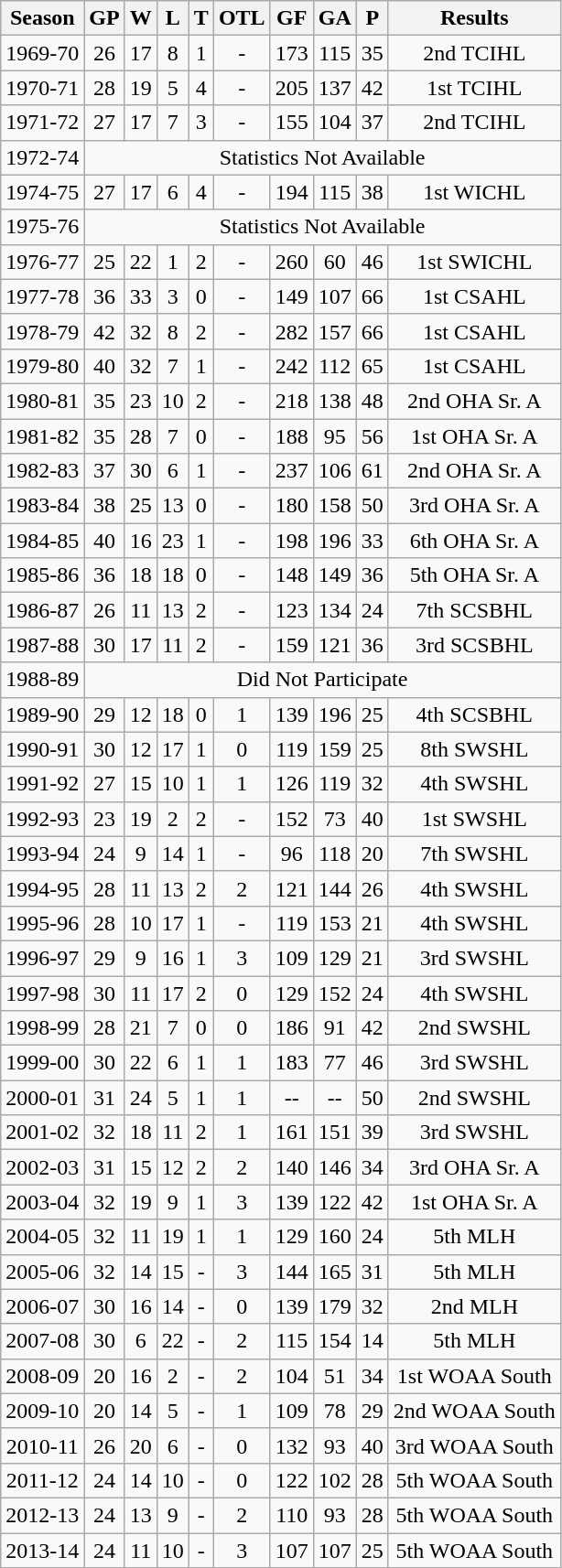<table class="wikitable">
<tr>
<th>Season</th>
<th>GP</th>
<th>W</th>
<th>L</th>
<th>T</th>
<th>OTL</th>
<th>GF</th>
<th>GA</th>
<th>P</th>
<th>Results</th>
</tr>
<tr align="center">
<td>1969-70</td>
<td>26</td>
<td>17</td>
<td>8</td>
<td>1</td>
<td>-</td>
<td>173</td>
<td>115</td>
<td>35</td>
<td>2nd TCIHL</td>
</tr>
<tr align="center">
<td>1970-71</td>
<td>28</td>
<td>19</td>
<td>5</td>
<td>4</td>
<td>-</td>
<td>205</td>
<td>137</td>
<td>42</td>
<td>1st TCIHL</td>
</tr>
<tr align="center">
<td>1971-72</td>
<td>27</td>
<td>17</td>
<td>7</td>
<td>3</td>
<td>-</td>
<td>155</td>
<td>104</td>
<td>37</td>
<td>2nd TCIHL</td>
</tr>
<tr align="center">
<td>1972-74</td>
<td colspan="11">Statistics Not Available</td>
</tr>
<tr align="center">
<td>1974-75</td>
<td>27</td>
<td>17</td>
<td>6</td>
<td>4</td>
<td>-</td>
<td>194</td>
<td>115</td>
<td>38</td>
<td>1st WICHL</td>
</tr>
<tr align="center">
<td>1975-76</td>
<td colspan="11">Statistics Not Available</td>
</tr>
<tr align="center">
<td>1976-77</td>
<td>25</td>
<td>22</td>
<td>1</td>
<td>2</td>
<td>-</td>
<td>260</td>
<td>60</td>
<td>46</td>
<td>1st SWICHL</td>
</tr>
<tr align="center">
<td>1977-78</td>
<td>36</td>
<td>33</td>
<td>3</td>
<td>0</td>
<td>-</td>
<td>149</td>
<td>107</td>
<td>66</td>
<td>1st CSAHL</td>
</tr>
<tr align="center">
<td>1978-79</td>
<td>42</td>
<td>32</td>
<td>8</td>
<td>2</td>
<td>-</td>
<td>282</td>
<td>157</td>
<td>66</td>
<td>1st CSAHL</td>
</tr>
<tr align="center">
<td>1979-80</td>
<td>40</td>
<td>32</td>
<td>7</td>
<td>1</td>
<td>-</td>
<td>242</td>
<td>112</td>
<td>65</td>
<td>1st CSAHL</td>
</tr>
<tr align="center">
<td>1980-81</td>
<td>35</td>
<td>23</td>
<td>10</td>
<td>2</td>
<td>-</td>
<td>218</td>
<td>138</td>
<td>48</td>
<td>2nd OHA Sr. A</td>
</tr>
<tr align="center">
<td>1981-82</td>
<td>35</td>
<td>28</td>
<td>7</td>
<td>0</td>
<td>-</td>
<td>188</td>
<td>95</td>
<td>56</td>
<td>1st OHA Sr. A</td>
</tr>
<tr align="center">
<td>1982-83</td>
<td>37</td>
<td>30</td>
<td>6</td>
<td>1</td>
<td>-</td>
<td>237</td>
<td>106</td>
<td>61</td>
<td>2nd OHA Sr. A</td>
</tr>
<tr align="center">
<td>1983-84</td>
<td>38</td>
<td>25</td>
<td>13</td>
<td>0</td>
<td>-</td>
<td>180</td>
<td>158</td>
<td>50</td>
<td>3rd OHA Sr. A</td>
</tr>
<tr align="center">
<td>1984-85</td>
<td>40</td>
<td>16</td>
<td>23</td>
<td>1</td>
<td>-</td>
<td>198</td>
<td>196</td>
<td>33</td>
<td>6th OHA Sr. A</td>
</tr>
<tr align="center">
<td>1985-86</td>
<td>36</td>
<td>18</td>
<td>18</td>
<td>0</td>
<td>-</td>
<td>148</td>
<td>149</td>
<td>36</td>
<td>5th OHA Sr. A</td>
</tr>
<tr align="center">
<td>1986-87</td>
<td>26</td>
<td>11</td>
<td>13</td>
<td>2</td>
<td>-</td>
<td>123</td>
<td>134</td>
<td>24</td>
<td>7th SCSBHL</td>
</tr>
<tr align="center">
<td>1987-88</td>
<td>30</td>
<td>17</td>
<td>11</td>
<td>2</td>
<td>-</td>
<td>159</td>
<td>121</td>
<td>36</td>
<td>3rd SCSBHL</td>
</tr>
<tr align="center">
<td>1988-89</td>
<td colspan="11">Did Not Participate</td>
</tr>
<tr align="center">
<td>1989-90</td>
<td>29</td>
<td>12</td>
<td>18</td>
<td>0</td>
<td>1</td>
<td>139</td>
<td>196</td>
<td>25</td>
<td>4th SCSBHL</td>
</tr>
<tr align="center">
<td>1990-91</td>
<td>30</td>
<td>12</td>
<td>17</td>
<td>1</td>
<td>0</td>
<td>119</td>
<td>159</td>
<td>25</td>
<td>8th SWSHL</td>
</tr>
<tr align="center">
<td>1991-92</td>
<td>27</td>
<td>15</td>
<td>10</td>
<td>1</td>
<td>1</td>
<td>126</td>
<td>119</td>
<td>32</td>
<td>4th SWSHL</td>
</tr>
<tr align="center">
<td>1992-93</td>
<td>23</td>
<td>19</td>
<td>2</td>
<td>2</td>
<td>-</td>
<td>152</td>
<td>73</td>
<td>40</td>
<td>1st SWSHL</td>
</tr>
<tr align="center">
<td>1993-94</td>
<td>24</td>
<td>9</td>
<td>14</td>
<td>1</td>
<td>-</td>
<td>96</td>
<td>118</td>
<td>20</td>
<td>7th SWSHL</td>
</tr>
<tr align="center">
<td>1994-95</td>
<td>28</td>
<td>11</td>
<td>13</td>
<td>2</td>
<td>2</td>
<td>121</td>
<td>144</td>
<td>26</td>
<td>4th SWSHL</td>
</tr>
<tr align="center">
<td>1995-96</td>
<td>28</td>
<td>10</td>
<td>17</td>
<td>1</td>
<td>-</td>
<td>119</td>
<td>153</td>
<td>21</td>
<td>4th SWSHL</td>
</tr>
<tr align="center">
<td>1996-97</td>
<td>29</td>
<td>9</td>
<td>16</td>
<td>1</td>
<td>3</td>
<td>109</td>
<td>129</td>
<td>21</td>
<td>3rd SWSHL</td>
</tr>
<tr align="center">
<td>1997-98</td>
<td>30</td>
<td>11</td>
<td>17</td>
<td>2</td>
<td>0</td>
<td>129</td>
<td>152</td>
<td>24</td>
<td>4th SWSHL</td>
</tr>
<tr align="center">
<td>1998-99</td>
<td>28</td>
<td>21</td>
<td>7</td>
<td>0</td>
<td>0</td>
<td>186</td>
<td>91</td>
<td>42</td>
<td>2nd SWSHL</td>
</tr>
<tr align="center">
<td>1999-00</td>
<td>30</td>
<td>22</td>
<td>6</td>
<td>1</td>
<td>1</td>
<td>183</td>
<td>77</td>
<td>46</td>
<td>3rd SWSHL</td>
</tr>
<tr align="center">
<td>2000-01</td>
<td>31</td>
<td>24</td>
<td>5</td>
<td>1</td>
<td>1</td>
<td>--</td>
<td>--</td>
<td>50</td>
<td>2nd SWSHL</td>
</tr>
<tr align="center">
<td>2001-02</td>
<td>32</td>
<td>18</td>
<td>11</td>
<td>2</td>
<td>1</td>
<td>161</td>
<td>151</td>
<td>39</td>
<td>3rd SWSHL</td>
</tr>
<tr align="center">
<td>2002-03</td>
<td>31</td>
<td>15</td>
<td>12</td>
<td>2</td>
<td>2</td>
<td>140</td>
<td>146</td>
<td>34</td>
<td>3rd OHA Sr. A</td>
</tr>
<tr align="center">
<td>2003-04</td>
<td>32</td>
<td>19</td>
<td>9</td>
<td>1</td>
<td>3</td>
<td>139</td>
<td>122</td>
<td>42</td>
<td>1st OHA Sr. A</td>
</tr>
<tr align="center">
<td>2004-05</td>
<td>32</td>
<td>11</td>
<td>19</td>
<td>1</td>
<td>1</td>
<td>129</td>
<td>160</td>
<td>24</td>
<td>5th MLH</td>
</tr>
<tr align="center">
<td>2005-06</td>
<td>32</td>
<td>14</td>
<td>15</td>
<td>-</td>
<td>3</td>
<td>144</td>
<td>165</td>
<td>31</td>
<td>5th MLH</td>
</tr>
<tr align="center">
<td>2006-07</td>
<td>30</td>
<td>16</td>
<td>14</td>
<td>-</td>
<td>0</td>
<td>139</td>
<td>179</td>
<td>32</td>
<td>2nd MLH</td>
</tr>
<tr align="center">
<td>2007-08</td>
<td>30</td>
<td>6</td>
<td>22</td>
<td>-</td>
<td>2</td>
<td>115</td>
<td>154</td>
<td>14</td>
<td>5th MLH</td>
</tr>
<tr align="center">
<td>2008-09</td>
<td>20</td>
<td>16</td>
<td>2</td>
<td>-</td>
<td>2</td>
<td>104</td>
<td>51</td>
<td>34</td>
<td>1st WOAA South</td>
</tr>
<tr align="center">
<td>2009-10</td>
<td>20</td>
<td>14</td>
<td>5</td>
<td>-</td>
<td>1</td>
<td>109</td>
<td>78</td>
<td>29</td>
<td>2nd WOAA South</td>
</tr>
<tr align="center">
<td>2010-11</td>
<td>26</td>
<td>20</td>
<td>6</td>
<td>-</td>
<td>0</td>
<td>132</td>
<td>93</td>
<td>40</td>
<td>3rd WOAA South</td>
</tr>
<tr align="center">
<td>2011-12</td>
<td>24</td>
<td>14</td>
<td>10</td>
<td>-</td>
<td>0</td>
<td>122</td>
<td>102</td>
<td>28</td>
<td>5th WOAA South</td>
</tr>
<tr align="center">
<td>2012-13</td>
<td>24</td>
<td>13</td>
<td>9</td>
<td>-</td>
<td>2</td>
<td>110</td>
<td>93</td>
<td>28</td>
<td>5th WOAA South</td>
</tr>
<tr align="center">
<td>2013-14</td>
<td>24</td>
<td>11</td>
<td>10</td>
<td>-</td>
<td>3</td>
<td>107</td>
<td>107</td>
<td>25</td>
<td>5th WOAA South</td>
</tr>
</table>
